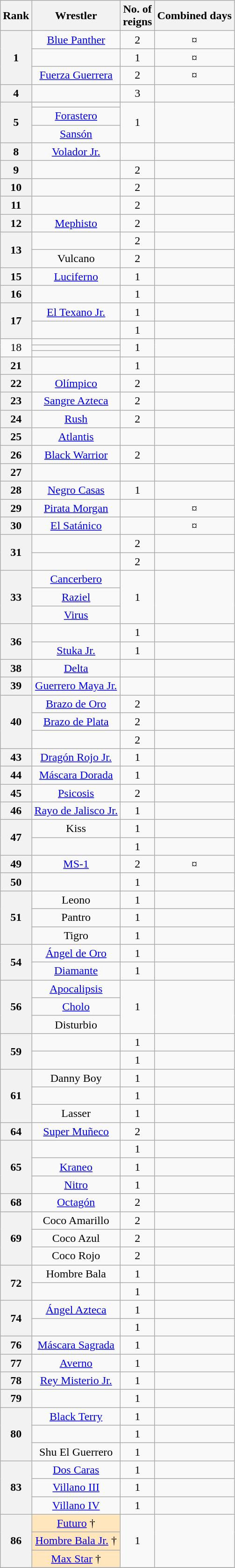<table class="wikitable sortable" style="text-align: center">
<tr>
<th data-sort-type="number">Rank</th>
<th>Wrestler</th>
<th data-sort-type="number">No. of<br>reigns</th>
<th data-sort-type="number">Combined days</th>
</tr>
<tr>
<th rowspan=3>1</th>
<td><a href='#'>Blue Panther</a></td>
<td>2</td>
<td>¤</td>
</tr>
<tr>
<td></td>
<td>1</td>
<td>¤</td>
</tr>
<tr>
<td><a href='#'>Fuerza Guerrera</a></td>
<td>2</td>
<td>¤</td>
</tr>
<tr>
<th>4</th>
<td></td>
<td>3</td>
<td></td>
</tr>
<tr>
<th rowspan=3>5</th>
<td></td>
<td rowspan=3>1</td>
<td rowspan=3></td>
</tr>
<tr>
<td><a href='#'>Forastero</a></td>
</tr>
<tr>
<td><a href='#'>Sansón</a></td>
</tr>
<tr>
<th>8</th>
<td><a href='#'>Volador Jr.</a></td>
<td></td>
<td></td>
</tr>
<tr>
<th>9</th>
<td></td>
<td>2</td>
<td></td>
</tr>
<tr>
<th>10</th>
<td></td>
<td>2</td>
<td></td>
</tr>
<tr>
<th>11</th>
<td></td>
<td>2</td>
<td></td>
</tr>
<tr>
<th>12</th>
<td><a href='#'>Mephisto</a></td>
<td>2</td>
<td></td>
</tr>
<tr>
<th rowspan=2>13</th>
<td></td>
<td>2</td>
<td></td>
</tr>
<tr>
<td>Vulcano</td>
<td>2</td>
<td></td>
</tr>
<tr>
<th>15</th>
<td><a href='#'>Luciferno</a></td>
<td>1</td>
<td></td>
</tr>
<tr>
<th>16</th>
<td></td>
<td>1</td>
<td></td>
</tr>
<tr>
<th rowspan=2>17</th>
<td><a href='#'>El Texano Jr.</a></td>
<td>1</td>
<td></td>
</tr>
<tr>
<td></td>
<td>1</td>
<td></td>
</tr>
<tr>
<td rowspan=3>18</td>
<td></td>
<td rowspan=3>1</td>
<td rowspan=3></td>
</tr>
<tr>
<td></td>
</tr>
<tr>
<td></td>
</tr>
<tr>
<th>21</th>
<td></td>
<td>1</td>
<td></td>
</tr>
<tr>
<th>22</th>
<td><a href='#'>Olímpico</a></td>
<td>2</td>
<td></td>
</tr>
<tr>
<th>23</th>
<td><a href='#'>Sangre Azteca</a></td>
<td>2</td>
<td></td>
</tr>
<tr>
<th>24</th>
<td><a href='#'>Rush</a></td>
<td>2</td>
<td></td>
</tr>
<tr>
<th>25</th>
<td><a href='#'>Atlantis</a></td>
<td></td>
<td></td>
</tr>
<tr>
<th>26</th>
<td><a href='#'>Black Warrior</a></td>
<td>2</td>
<td></td>
</tr>
<tr>
<th>27</th>
<td></td>
<td></td>
<td></td>
</tr>
<tr>
<th>28</th>
<td><a href='#'>Negro Casas</a></td>
<td>1</td>
<td></td>
</tr>
<tr>
<th>29</th>
<td><a href='#'>Pirata Morgan</a></td>
<td></td>
<td> ¤</td>
</tr>
<tr>
<th>30</th>
<td><a href='#'>El Satánico</a></td>
<td></td>
<td> ¤</td>
</tr>
<tr>
<th rowspan=2>31</th>
<td></td>
<td>2</td>
<td></td>
</tr>
<tr>
<td></td>
<td>2</td>
<td></td>
</tr>
<tr>
<th rowspan=3>33</th>
<td><a href='#'>Cancerbero</a></td>
<td rowspan=3>1</td>
<td rowspan=3></td>
</tr>
<tr>
<td><a href='#'>Raziel</a></td>
</tr>
<tr>
<td><a href='#'>Virus</a></td>
</tr>
<tr>
<th rowspan=2>36</th>
<td></td>
<td>1</td>
<td></td>
</tr>
<tr>
<td><a href='#'>Stuka Jr.</a></td>
<td>1</td>
<td></td>
</tr>
<tr>
<th>38</th>
<td><a href='#'>Delta</a></td>
<td></td>
<td></td>
</tr>
<tr>
<th>39</th>
<td><a href='#'>Guerrero Maya Jr.</a></td>
<td></td>
<td></td>
</tr>
<tr>
<th rowspan=3>40</th>
<td><a href='#'>Brazo de Oro</a></td>
<td>2</td>
<td></td>
</tr>
<tr>
<td><a href='#'>Brazo de Plata</a></td>
<td>2</td>
<td></td>
</tr>
<tr>
<td></td>
<td>2</td>
<td></td>
</tr>
<tr>
<th>43</th>
<td><a href='#'>Dragón Rojo Jr.</a></td>
<td>1</td>
<td></td>
</tr>
<tr>
<th>44</th>
<td><a href='#'>Máscara Dorada</a></td>
<td>1</td>
<td></td>
</tr>
<tr>
<th>45</th>
<td><a href='#'>Psicosis</a></td>
<td>2</td>
<td></td>
</tr>
<tr>
<th>46</th>
<td><a href='#'>Rayo de Jalisco Jr.</a></td>
<td>1</td>
<td></td>
</tr>
<tr>
<th rowspan=2>47</th>
<td>Kiss</td>
<td>1</td>
<td></td>
</tr>
<tr>
<td></td>
<td>1</td>
<td></td>
</tr>
<tr>
<th>49</th>
<td><a href='#'>MS-1</a></td>
<td>2</td>
<td> ¤</td>
</tr>
<tr>
<th>50</th>
<td></td>
<td>1</td>
<td></td>
</tr>
<tr>
<th rowspan=3>51</th>
<td>Leono</td>
<td>1</td>
<td></td>
</tr>
<tr>
<td>Pantro</td>
<td>1</td>
<td></td>
</tr>
<tr>
<td>Tigro</td>
<td>1</td>
<td></td>
</tr>
<tr>
<th rowspan=2>54</th>
<td><a href='#'>Ángel de Oro</a></td>
<td>1</td>
<td></td>
</tr>
<tr>
<td><a href='#'>Diamante</a></td>
<td>1</td>
<td></td>
</tr>
<tr>
<th rowspan=3>56</th>
<td><a href='#'>Apocalipsis</a></td>
<td rowspan=3>1</td>
<td rowspan=3></td>
</tr>
<tr>
<td><a href='#'>Cholo</a></td>
</tr>
<tr>
<td>Disturbio</td>
</tr>
<tr>
<th rowspan=2>59</th>
<td></td>
<td>1</td>
<td></td>
</tr>
<tr>
<td></td>
<td>1</td>
<td></td>
</tr>
<tr>
<th rowspan=3>61</th>
<td>Danny Boy</td>
<td>1</td>
<td></td>
</tr>
<tr>
<td></td>
<td>1</td>
<td></td>
</tr>
<tr>
<td>Lasser</td>
<td>1</td>
<td></td>
</tr>
<tr>
<th>64</th>
<td><a href='#'>Super Muñeco</a></td>
<td>2</td>
<td></td>
</tr>
<tr>
<th rowspan=3>65</th>
<td></td>
<td>1</td>
<td></td>
</tr>
<tr>
<td><a href='#'>Kraneo</a></td>
<td>1</td>
<td></td>
</tr>
<tr>
<td><a href='#'>Nitro</a></td>
<td>1</td>
<td></td>
</tr>
<tr>
<th>68</th>
<td><a href='#'>Octagón</a></td>
<td>2</td>
<td></td>
</tr>
<tr>
<th rowspan=3>69</th>
<td>Coco Amarillo</td>
<td>2</td>
<td></td>
</tr>
<tr>
<td>Coco Azul</td>
<td>2</td>
<td></td>
</tr>
<tr>
<td>Coco Rojo</td>
<td>2</td>
<td></td>
</tr>
<tr>
<th rowspan=2>72</th>
<td>Hombre Bala</td>
<td>1</td>
<td></td>
</tr>
<tr>
<td></td>
<td>1</td>
<td></td>
</tr>
<tr>
<th rowspan=2>74</th>
<td><a href='#'>Ángel Azteca</a></td>
<td>1</td>
<td></td>
</tr>
<tr>
<td></td>
<td>1</td>
<td></td>
</tr>
<tr>
<th>76</th>
<td><a href='#'>Máscara Sagrada</a></td>
<td>1</td>
<td></td>
</tr>
<tr>
<th>77</th>
<td><a href='#'>Averno</a></td>
<td>1</td>
<td></td>
</tr>
<tr>
<th>78</th>
<td><a href='#'>Rey Misterio Jr.</a></td>
<td>1</td>
<td></td>
</tr>
<tr>
<th>79</th>
<td></td>
<td>1</td>
<td></td>
</tr>
<tr>
<th rowspan=3>80</th>
<td><a href='#'>Black Terry</a></td>
<td>1</td>
<td></td>
</tr>
<tr>
<td></td>
<td>1</td>
<td></td>
</tr>
<tr>
<td>Shu El Guerrero</td>
<td>1</td>
<td></td>
</tr>
<tr>
<th rowspan=3>83</th>
<td><a href='#'>Dos Caras</a></td>
<td>1</td>
<td></td>
</tr>
<tr>
<td><a href='#'>Villano III</a></td>
<td>1</td>
<td></td>
</tr>
<tr>
<td><a href='#'>Villano IV</a></td>
<td>1</td>
<td></td>
</tr>
<tr>
<th rowspan=3>86</th>
<td bgcolor="#FFE6BD"><a href='#'>Futuro</a> †</td>
<td rowspan=3>1</td>
<td rowspan=3></td>
</tr>
<tr>
<td bgcolor="#FFE6BD"><a href='#'>Hombre Bala Jr.</a> †</td>
</tr>
<tr>
<td bgcolor="#FFE6BD"><a href='#'>Max Star</a> †</td>
</tr>
<tr>
</tr>
</table>
